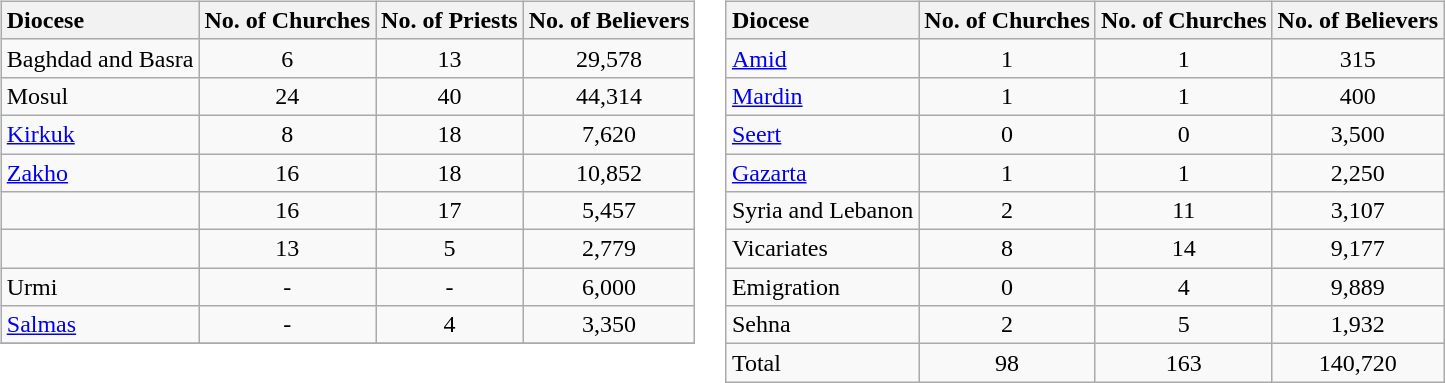<table>
<tr style="vertical-align:top">
<td><br><table class="wikitable">
<tr>
<th style="text-align:left">Diocese</th>
<th>No. of Churches</th>
<th>No. of Priests</th>
<th>No. of Believers</th>
</tr>
<tr>
<td>Baghdad and Basra</td>
<td style="text-align:center">6</td>
<td style="text-align:center">13</td>
<td style="text-align:center">29,578</td>
</tr>
<tr>
<td>Mosul</td>
<td style="text-align:center">24</td>
<td style="text-align:center">40</td>
<td style="text-align:center">44,314</td>
</tr>
<tr>
<td><a href='#'>Kirkuk</a></td>
<td style="text-align:center">8</td>
<td style="text-align:center">18</td>
<td style="text-align:center">7,620</td>
</tr>
<tr>
<td><a href='#'>Zakho</a></td>
<td style="text-align:center">16</td>
<td style="text-align:center">18</td>
<td style="text-align:center">10,852</td>
</tr>
<tr>
<td><a href='#'></a></td>
<td style="text-align:center">16</td>
<td style="text-align:center">17</td>
<td style="text-align:center">5,457</td>
</tr>
<tr>
<td><a href='#'></a></td>
<td style="text-align:center">13</td>
<td style="text-align:center">5</td>
<td style="text-align:center">2,779</td>
</tr>
<tr>
<td>Urmi</td>
<td style="text-align:center">-</td>
<td style="text-align:center">-</td>
<td style="text-align:center">6,000</td>
</tr>
<tr>
<td><a href='#'>Salmas</a></td>
<td style="text-align:center">-</td>
<td style="text-align:center">4</td>
<td style="text-align:center">3,350</td>
</tr>
<tr>
</tr>
</table>
</td>
<td><br><table class="wikitable">
<tr>
<th style="text-align:left">Diocese</th>
<th>No. of Churches</th>
<th>No. of Churches</th>
<th>No. of Believers</th>
</tr>
<tr>
<td><a href='#'>Amid</a></td>
<td style="text-align:center">1</td>
<td style="text-align:center">1</td>
<td style="text-align:center">315</td>
</tr>
<tr>
<td><a href='#'>Mardin</a></td>
<td style="text-align:center">1</td>
<td style="text-align:center">1</td>
<td style="text-align:center">400</td>
</tr>
<tr>
<td><a href='#'>Seert</a></td>
<td style="text-align:center">0</td>
<td style="text-align:center">0</td>
<td style="text-align:center">3,500</td>
</tr>
<tr>
<td><a href='#'>Gazarta</a></td>
<td style="text-align:center">1</td>
<td style="text-align:center">1</td>
<td style="text-align:center">2,250</td>
</tr>
<tr>
<td>Syria and Lebanon</td>
<td style="text-align:center">2</td>
<td style="text-align:center">11</td>
<td style="text-align:center">3,107</td>
</tr>
<tr>
<td>Vicariates</td>
<td style="text-align:center">8</td>
<td style="text-align:center">14</td>
<td style="text-align:center">9,177</td>
</tr>
<tr>
<td>Emigration</td>
<td style="text-align:center">0</td>
<td style="text-align:center">4</td>
<td style="text-align:center">9,889</td>
</tr>
<tr>
<td>Sehna</td>
<td style="text-align:center">2</td>
<td style="text-align:center">5</td>
<td style="text-align:center">1,932</td>
</tr>
<tr>
<td>Total</td>
<td style="text-align:center">98</td>
<td style="text-align:center">163</td>
<td style="text-align:center">140,720</td>
</tr>
</table>
</td>
</tr>
</table>
